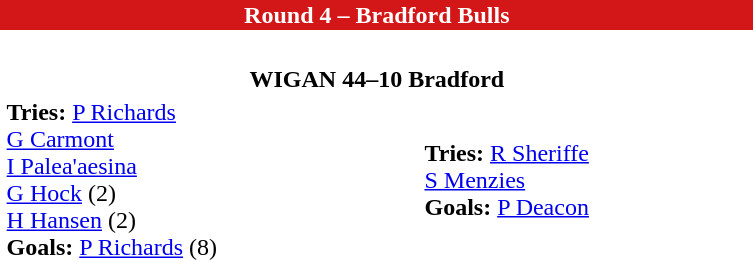<table class="toccolours collapsible collapsed" border="0" align="right" width="40%" style="margin:1em;">
<tr>
<th colspan=2 style="background:#D31718; color:#FFFFFF;">Round 4 – Bradford Bulls</th>
</tr>
<tr>
<td><br><table border=0 width=100%>
<tr>
<th colspan=2>WIGAN 44–10 Bradford</th>
</tr>
<tr>
<td><strong>Tries:</strong> <a href='#'>P Richards</a><br><a href='#'>G Carmont</a><br><a href='#'>I Palea'aesina</a><br><a href='#'>G Hock</a> (2)<br><a href='#'>H Hansen</a> (2)<br><strong>Goals:</strong> <a href='#'>P Richards</a> (8)</td>
<td><strong>Tries:</strong> <a href='#'>R Sheriffe</a><br><a href='#'>S Menzies</a><br><strong>Goals:</strong> <a href='#'>P Deacon</a></td>
</tr>
</table>
</td>
</tr>
</table>
